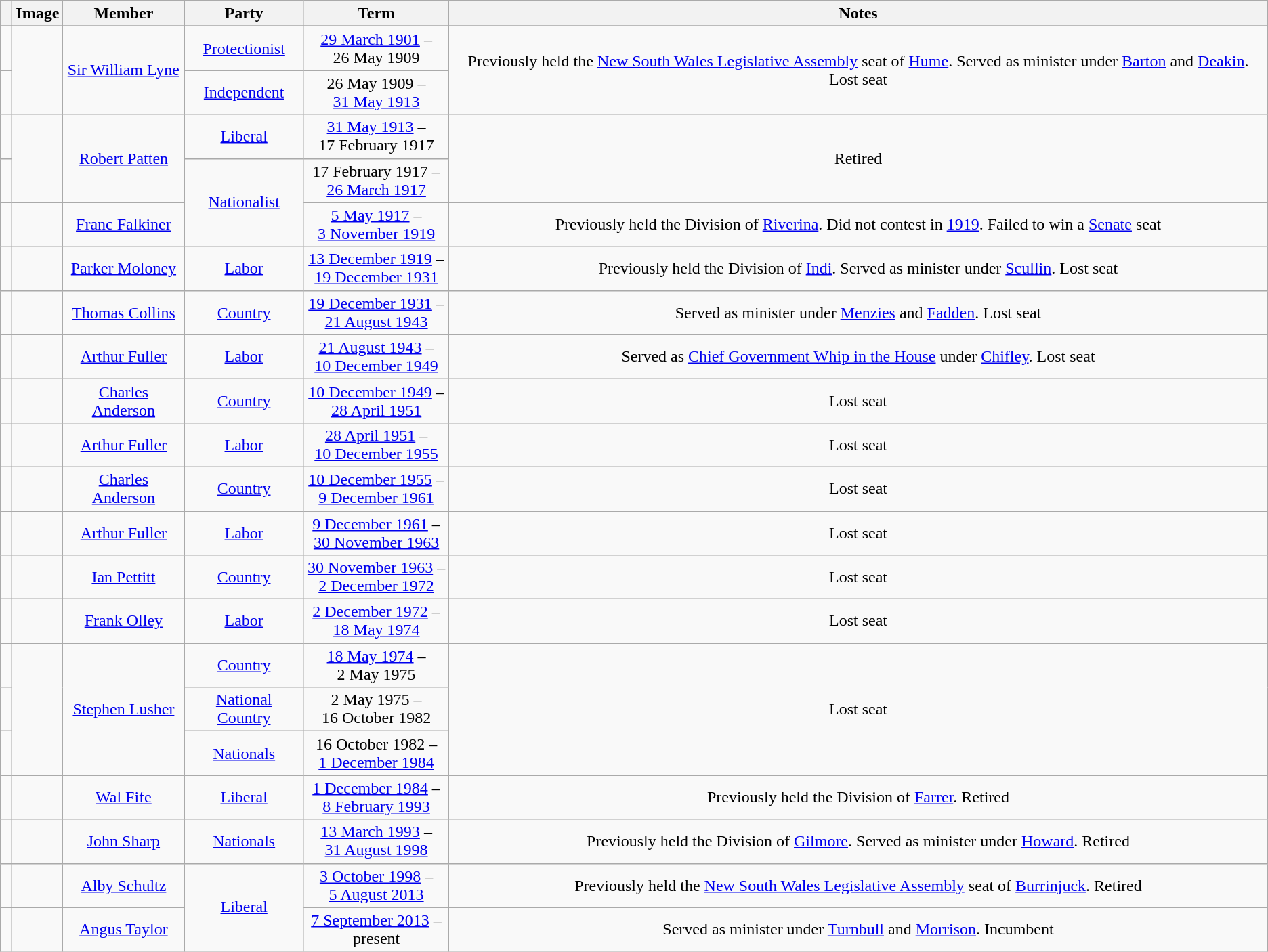<table class=wikitable style="text-align:center">
<tr>
<th></th>
<th>Image</th>
<th>Member</th>
<th>Party</th>
<th>Term</th>
<th>Notes</th>
</tr>
<tr>
</tr>
<tr>
<td> </td>
<td rowspan=2></td>
<td rowspan=2><a href='#'>Sir William Lyne</a><br></td>
<td><a href='#'>Protectionist</a></td>
<td nowrap><a href='#'>29 March 1901</a> –<br>26 May 1909</td>
<td rowspan=2>Previously held the <a href='#'>New South Wales Legislative Assembly</a> seat of <a href='#'>Hume</a>. Served as minister under <a href='#'>Barton</a> and <a href='#'>Deakin</a>. Lost seat</td>
</tr>
<tr>
<td> </td>
<td nowrap><a href='#'>Independent</a></td>
<td nowrap>26 May 1909 –<br><a href='#'>31 May 1913</a></td>
</tr>
<tr>
<td> </td>
<td rowspan=2></td>
<td rowspan=2><a href='#'>Robert Patten</a><br></td>
<td><a href='#'>Liberal</a></td>
<td nowrap><a href='#'>31 May 1913</a> –<br>17 February 1917</td>
<td rowspan=2>Retired</td>
</tr>
<tr>
<td> </td>
<td rowspan="2"><a href='#'>Nationalist</a></td>
<td nowrap>17 February 1917 –<br><a href='#'>26 March 1917</a></td>
</tr>
<tr>
<td> </td>
<td></td>
<td><a href='#'>Franc Falkiner</a><br></td>
<td nowrap><a href='#'>5 May 1917</a> –<br><a href='#'>3 November 1919</a></td>
<td>Previously held the Division of <a href='#'>Riverina</a>. Did not contest in <a href='#'>1919</a>. Failed to win a <a href='#'>Senate</a> seat</td>
</tr>
<tr>
<td> </td>
<td></td>
<td><a href='#'>Parker Moloney</a><br></td>
<td><a href='#'>Labor</a></td>
<td nowrap><a href='#'>13 December 1919</a> –<br><a href='#'>19 December 1931</a></td>
<td>Previously held the Division of <a href='#'>Indi</a>. Served as minister under <a href='#'>Scullin</a>. Lost seat</td>
</tr>
<tr>
<td> </td>
<td></td>
<td><a href='#'>Thomas Collins</a><br></td>
<td><a href='#'>Country</a></td>
<td nowrap><a href='#'>19 December 1931</a> –<br><a href='#'>21 August 1943</a></td>
<td>Served as minister under <a href='#'>Menzies</a> and <a href='#'>Fadden</a>. Lost seat</td>
</tr>
<tr>
<td> </td>
<td></td>
<td><a href='#'>Arthur Fuller</a><br></td>
<td><a href='#'>Labor</a></td>
<td nowrap><a href='#'>21 August 1943</a> –<br><a href='#'>10 December 1949</a></td>
<td>Served as <a href='#'>Chief Government Whip in the House</a> under <a href='#'>Chifley</a>. Lost seat</td>
</tr>
<tr>
<td> </td>
<td></td>
<td><a href='#'>Charles Anderson</a><br></td>
<td><a href='#'>Country</a></td>
<td nowrap><a href='#'>10 December 1949</a> –<br><a href='#'>28 April 1951</a></td>
<td>Lost seat</td>
</tr>
<tr>
<td> </td>
<td></td>
<td><a href='#'>Arthur Fuller</a><br></td>
<td><a href='#'>Labor</a></td>
<td nowrap><a href='#'>28 April 1951</a> –<br><a href='#'>10 December 1955</a></td>
<td>Lost seat</td>
</tr>
<tr>
<td> </td>
<td></td>
<td><a href='#'>Charles Anderson</a><br></td>
<td><a href='#'>Country</a></td>
<td nowrap><a href='#'>10 December 1955</a> –<br><a href='#'>9 December 1961</a></td>
<td>Lost seat</td>
</tr>
<tr>
<td> </td>
<td></td>
<td><a href='#'>Arthur Fuller</a><br></td>
<td><a href='#'>Labor</a></td>
<td nowrap><a href='#'>9 December 1961</a> –<br><a href='#'>30 November 1963</a></td>
<td>Lost seat</td>
</tr>
<tr>
<td> </td>
<td></td>
<td><a href='#'>Ian Pettitt</a><br></td>
<td><a href='#'>Country</a></td>
<td nowrap><a href='#'>30 November 1963</a> –<br><a href='#'>2 December 1972</a></td>
<td>Lost seat</td>
</tr>
<tr>
<td> </td>
<td></td>
<td><a href='#'>Frank Olley</a><br></td>
<td><a href='#'>Labor</a></td>
<td nowrap><a href='#'>2 December 1972</a> –<br><a href='#'>18 May 1974</a></td>
<td>Lost seat</td>
</tr>
<tr>
<td> </td>
<td rowspan=3></td>
<td rowspan=3><a href='#'>Stephen Lusher</a><br></td>
<td><a href='#'>Country</a></td>
<td nowrap><a href='#'>18 May 1974</a> –<br>2 May 1975</td>
<td rowspan=3>Lost seat</td>
</tr>
<tr>
<td> </td>
<td><a href='#'>National Country</a></td>
<td nowrap>2 May 1975 –<br>16 October 1982</td>
</tr>
<tr>
<td> </td>
<td><a href='#'>Nationals</a></td>
<td nowrap>16 October 1982 –<br><a href='#'>1 December 1984</a></td>
</tr>
<tr>
<td> </td>
<td></td>
<td><a href='#'>Wal Fife</a><br></td>
<td><a href='#'>Liberal</a></td>
<td nowrap><a href='#'>1 December 1984</a> –<br><a href='#'>8 February 1993</a></td>
<td>Previously held the Division of <a href='#'>Farrer</a>. Retired</td>
</tr>
<tr>
<td> </td>
<td></td>
<td><a href='#'>John Sharp</a><br></td>
<td><a href='#'>Nationals</a></td>
<td nowrap><a href='#'>13 March 1993</a> –<br><a href='#'>31 August 1998</a></td>
<td>Previously held the Division of <a href='#'>Gilmore</a>. Served as minister under <a href='#'>Howard</a>. Retired</td>
</tr>
<tr>
<td> </td>
<td></td>
<td><a href='#'>Alby Schultz</a><br></td>
<td rowspan="2"><a href='#'>Liberal</a></td>
<td nowrap><a href='#'>3 October 1998</a> –<br><a href='#'>5 August 2013</a></td>
<td>Previously held the <a href='#'>New South Wales Legislative Assembly</a> seat of <a href='#'>Burrinjuck</a>. Retired</td>
</tr>
<tr>
<td> </td>
<td></td>
<td><a href='#'>Angus Taylor</a><br></td>
<td nowrap><a href='#'>7 September 2013</a> –<br>present</td>
<td>Served as minister under <a href='#'>Turnbull</a> and <a href='#'>Morrison</a>. Incumbent</td>
</tr>
</table>
